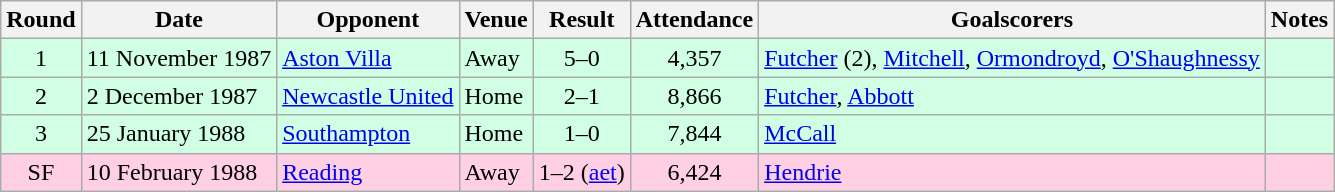<table class="wikitable">
<tr>
<th>Round</th>
<th>Date</th>
<th>Opponent</th>
<th>Venue</th>
<th>Result</th>
<th>Attendance</th>
<th>Goalscorers</th>
<th>Notes</th>
</tr>
<tr bgcolor="#d0ffe3">
<td align="center">1</td>
<td>11 November 1987</td>
<td><a href='#'>Aston Villa</a></td>
<td>Away</td>
<td align="center">5–0</td>
<td align="center">4,357</td>
<td><a href='#'>Futcher</a> (2), <a href='#'>Mitchell</a>, <a href='#'>Ormondroyd</a>, <a href='#'>O'Shaughnessy</a></td>
<td></td>
</tr>
<tr bgcolor="#d0ffe3">
<td align="center">2</td>
<td>2 December 1987</td>
<td><a href='#'>Newcastle United</a></td>
<td>Home</td>
<td align="center">2–1</td>
<td align="center">8,866</td>
<td><a href='#'>Futcher</a>, <a href='#'>Abbott</a></td>
<td></td>
</tr>
<tr bgcolor="#d0ffe3">
<td align="center">3</td>
<td>25 January 1988</td>
<td><a href='#'>Southampton</a></td>
<td>Home</td>
<td align="center">1–0</td>
<td align="center">7,844</td>
<td><a href='#'>McCall</a></td>
<td></td>
</tr>
<tr bgcolor="#ffd0e3">
<td align="center">SF</td>
<td>10 February 1988</td>
<td><a href='#'>Reading</a></td>
<td>Away</td>
<td align="center">1–2 (<a href='#'>aet</a>)</td>
<td align="center">6,424</td>
<td><a href='#'>Hendrie</a></td>
<td></td>
</tr>
</table>
